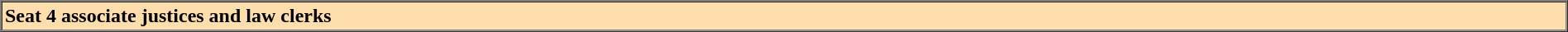<table style="width:100%; margin:auto;" border=1 cellspacing=0 cellpadding=2>
<tr>
<th colspan="2" style="text-align:left; background:#ffdead;">Seat 4 associate justices and law clerks<br>

</th>
</tr>
</table>
